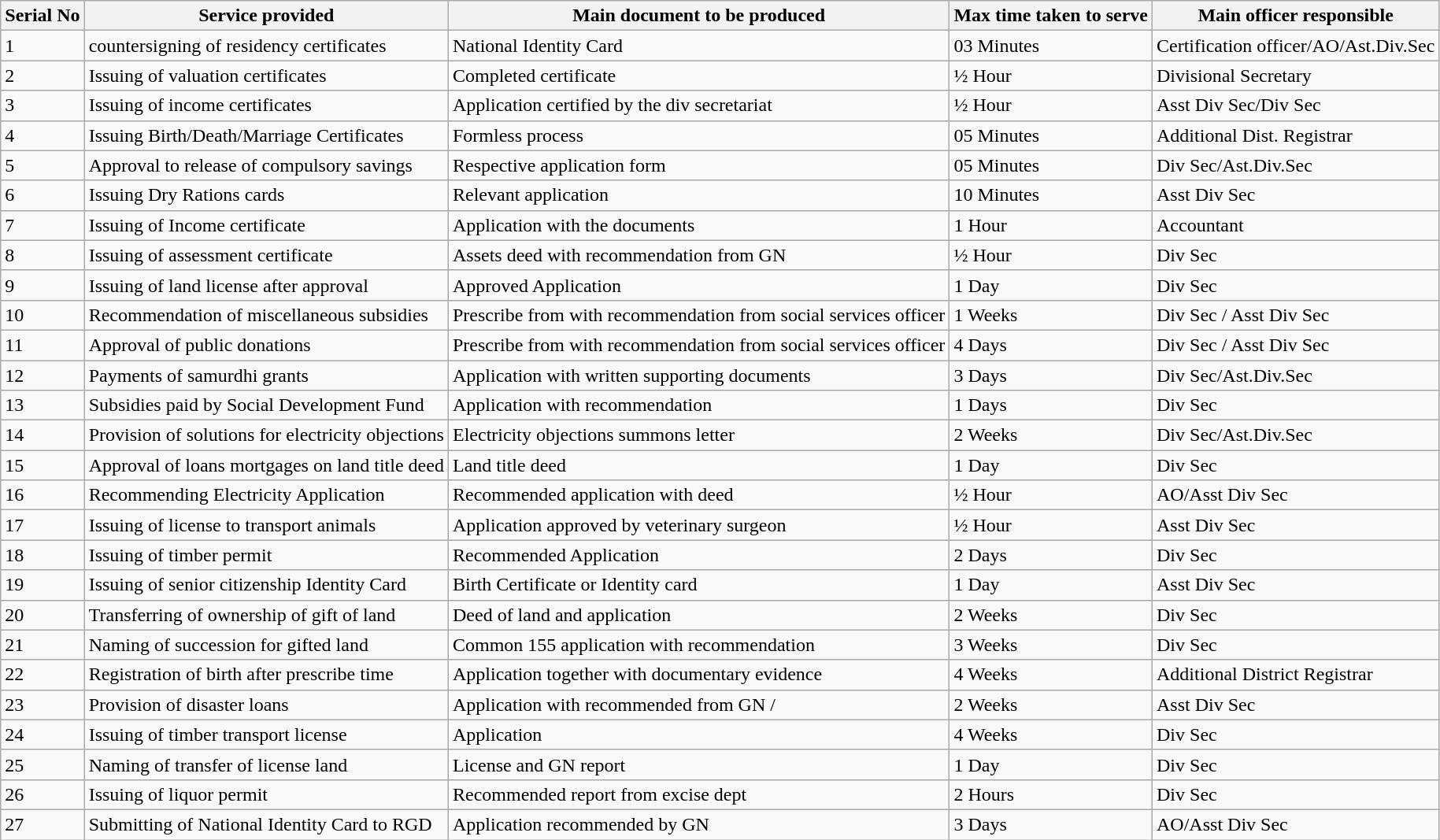<table class="wikitable">
<tr>
<th>Serial No</th>
<th>Service provided</th>
<th>Main document to be produced</th>
<th>Max time taken to serve</th>
<th>Main officer responsible</th>
</tr>
<tr>
<td>1</td>
<td>countersigning of residency certificates</td>
<td>National Identity Card</td>
<td>03 Minutes</td>
<td>Certification officer/AO/Ast.Div.Sec</td>
</tr>
<tr>
<td>2</td>
<td>Issuing of valuation certificates</td>
<td>Completed certificate</td>
<td>½ Hour</td>
<td>Divisional Secretary</td>
</tr>
<tr>
<td>3</td>
<td>Issuing of income certificates</td>
<td>Application certified by the div secretariat</td>
<td>½ Hour</td>
<td>Asst Div Sec/Div Sec</td>
</tr>
<tr>
<td>4</td>
<td>Issuing Birth/Death/Marriage Certificates</td>
<td>Formless process</td>
<td>05 Minutes</td>
<td>Additional Dist. Registrar</td>
</tr>
<tr>
<td>5</td>
<td>Approval to release of compulsory savings</td>
<td>Respective application form</td>
<td>05 Minutes</td>
<td>Div Sec/Ast.Div.Sec</td>
</tr>
<tr>
<td>6</td>
<td>Issuing Dry Rations cards</td>
<td>Relevant application</td>
<td>10 Minutes</td>
<td>Asst Div Sec</td>
</tr>
<tr>
<td>7</td>
<td>Issuing of Income certificate</td>
<td>Application with the documents</td>
<td>1 Hour</td>
<td>Accountant</td>
</tr>
<tr>
<td>8</td>
<td>Issuing of assessment certificate</td>
<td>Assets deed with recommendation from GN</td>
<td>½ Hour</td>
<td>Div Sec</td>
</tr>
<tr>
<td>9</td>
<td>Issuing of land license after approval</td>
<td>Approved Application</td>
<td>1 Day</td>
<td>Div Sec</td>
</tr>
<tr>
<td>10</td>
<td>Recommendation of miscellaneous  subsidies</td>
<td>Prescribe from with recommendation from social services officer</td>
<td>1 Weeks</td>
<td>Div Sec / Asst Div Sec</td>
</tr>
<tr>
<td>11</td>
<td>Approval of public donations</td>
<td>Prescribe from with recommendation from social services officer</td>
<td>4 Days</td>
<td>Div Sec / Asst Div Sec</td>
</tr>
<tr>
<td>12</td>
<td>Payments of samurdhi grants</td>
<td>Application with written supporting documents</td>
<td>3 Days</td>
<td>Div Sec/Ast.Div.Sec</td>
</tr>
<tr>
<td>13</td>
<td>Subsidies paid by Social Development Fund</td>
<td>Application with recommendation</td>
<td>1 Days</td>
<td>Div Sec</td>
</tr>
<tr>
<td>14</td>
<td>Provision of solutions for electricity objections</td>
<td>Electricity objections summons letter</td>
<td>2 Weeks</td>
<td>Div Sec/Ast.Div.Sec</td>
</tr>
<tr>
<td>15</td>
<td>Approval of loans mortgages on land title deed</td>
<td>Land title deed</td>
<td>1 Day</td>
<td>Div Sec</td>
</tr>
<tr>
<td>16</td>
<td>Recommending Electricity Application</td>
<td>Recommended application with deed</td>
<td>½ Hour</td>
<td>AO/Asst Div Sec</td>
</tr>
<tr>
<td>17</td>
<td>Issuing of license to transport animals</td>
<td>Application approved by veterinary surgeon</td>
<td>½ Hour</td>
<td>Asst Div Sec</td>
</tr>
<tr>
<td>18</td>
<td>Issuing of timber permit</td>
<td>Recommended Application</td>
<td>2 Days</td>
<td>Div Sec</td>
</tr>
<tr>
<td>19</td>
<td>Issuing of senior citizenship Identity Card</td>
<td>Birth Certificate or Identity card</td>
<td>1 Day</td>
<td>Asst Div Sec</td>
</tr>
<tr>
<td>20</td>
<td>Transferring of ownership of gift of land</td>
<td>Deed of land and application</td>
<td>2 Weeks</td>
<td>Div Sec</td>
</tr>
<tr>
<td>21</td>
<td>Naming of succession  for gifted land</td>
<td>Common 155 application with recommendation</td>
<td>3 Weeks</td>
<td>Div Sec</td>
</tr>
<tr>
<td>22</td>
<td>Registration of birth after prescribe time</td>
<td>Application together with documentary evidence</td>
<td>4 Weeks</td>
<td>Additional District Registrar</td>
</tr>
<tr>
<td>23</td>
<td>Provision of disaster loans</td>
<td>Application with recommended from GN /</td>
<td>2 Weeks</td>
<td>Asst Div Sec</td>
</tr>
<tr>
<td>24</td>
<td>Issuing of timber transport license</td>
<td>Application</td>
<td>4 Weeks</td>
<td>Div Sec</td>
</tr>
<tr>
<td>25</td>
<td>Naming of transfer of license land</td>
<td>License and GN report</td>
<td>1 Day</td>
<td>Div Sec</td>
</tr>
<tr>
<td>26</td>
<td>Issuing of liquor permit</td>
<td>Recommended report from excise dept</td>
<td>2 Hours</td>
<td>Div Sec</td>
</tr>
<tr>
<td>27</td>
<td>Submitting of National Identity Card to RGD</td>
<td>Application recommended by GN</td>
<td>3 Days</td>
<td>AO/Asst Div Sec</td>
</tr>
</table>
